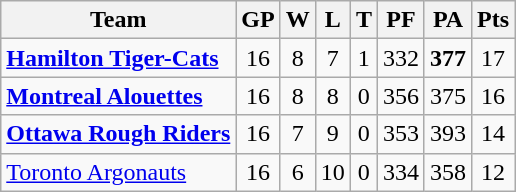<table class="wikitable">
<tr>
<th>Team</th>
<th>GP</th>
<th>W</th>
<th>L</th>
<th>T</th>
<th>PF</th>
<th>PA</th>
<th>Pts</th>
</tr>
<tr align="center">
<td align="left"><strong><a href='#'>Hamilton Tiger-Cats</a></strong></td>
<td>16</td>
<td>8</td>
<td>7</td>
<td>1</td>
<td>332</td>
<td><strong>377</strong></td>
<td>17</td>
</tr>
<tr align="center">
<td align="left"><strong><a href='#'>Montreal Alouettes</a></strong></td>
<td>16</td>
<td>8</td>
<td>8</td>
<td>0</td>
<td>356</td>
<td>375</td>
<td>16</td>
</tr>
<tr align="center">
<td align="left"><strong><a href='#'>Ottawa Rough Riders</a></strong></td>
<td>16</td>
<td>7</td>
<td>9</td>
<td>0</td>
<td>353</td>
<td>393</td>
<td>14</td>
</tr>
<tr align="center">
<td align="left"><a href='#'>Toronto Argonauts</a></td>
<td>16</td>
<td>6</td>
<td>10</td>
<td>0</td>
<td>334</td>
<td>358</td>
<td>12</td>
</tr>
</table>
